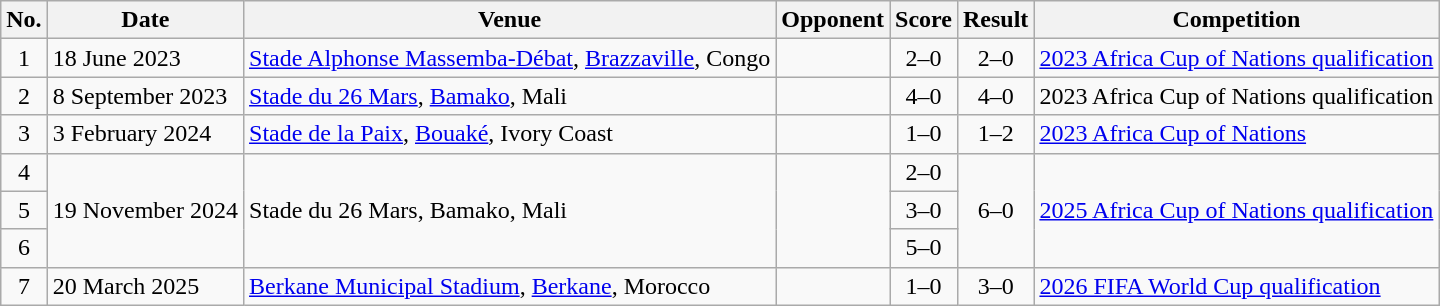<table class="wikitable sortable">
<tr>
<th scope="col">No.</th>
<th scope="col">Date</th>
<th scope="col">Venue</th>
<th scope="col">Opponent</th>
<th scope="col">Score</th>
<th scope="col">Result</th>
<th scope="col">Competition</th>
</tr>
<tr>
<td align="center">1</td>
<td>18 June 2023</td>
<td><a href='#'>Stade Alphonse Massemba-Débat</a>, <a href='#'>Brazzaville</a>, Congo</td>
<td></td>
<td align="center">2–0</td>
<td align="center">2–0</td>
<td><a href='#'>2023 Africa Cup of Nations qualification</a></td>
</tr>
<tr>
<td align="center">2</td>
<td>8 September 2023</td>
<td><a href='#'>Stade du 26 Mars</a>, <a href='#'>Bamako</a>, Mali</td>
<td></td>
<td align="center">4–0</td>
<td align="center">4–0</td>
<td>2023 Africa Cup of Nations qualification</td>
</tr>
<tr>
<td align="center">3</td>
<td>3 February 2024</td>
<td><a href='#'>Stade de la Paix</a>, <a href='#'>Bouaké</a>, Ivory Coast</td>
<td></td>
<td align="center">1–0</td>
<td align="center">1–2 </td>
<td><a href='#'>2023 Africa Cup of Nations</a></td>
</tr>
<tr>
<td align="center">4</td>
<td rowspan="3">19 November 2024</td>
<td rowspan="3">Stade du 26 Mars, Bamako, Mali</td>
<td rowspan="3"></td>
<td align="center">2–0</td>
<td rowspan="3" align="center">6–0</td>
<td rowspan="3"><a href='#'>2025 Africa Cup of Nations qualification</a></td>
</tr>
<tr>
<td align="center">5</td>
<td align="center">3–0</td>
</tr>
<tr>
<td align="center">6</td>
<td align="center">5–0</td>
</tr>
<tr>
<td align="center">7</td>
<td>20 March 2025</td>
<td><a href='#'>Berkane Municipal Stadium</a>, <a href='#'>Berkane</a>, Morocco</td>
<td></td>
<td align="center">1–0</td>
<td align="center">3–0</td>
<td><a href='#'>2026 FIFA World Cup qualification</a></td>
</tr>
</table>
